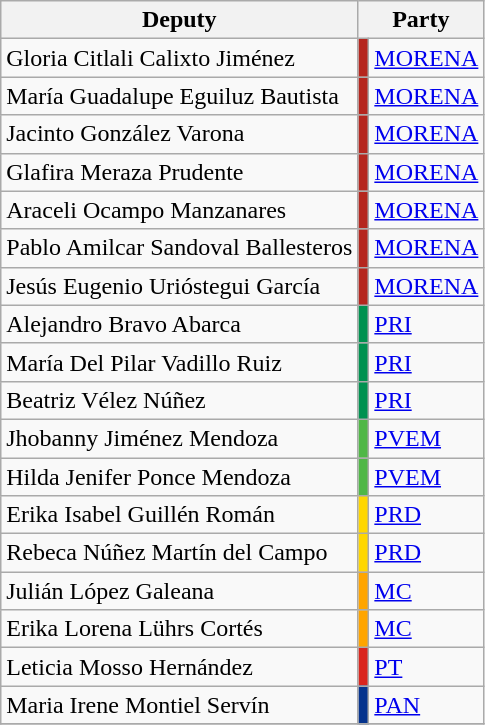<table class="wikitable">
<tr>
<th>Deputy</th>
<th colspan="2">Party</th>
</tr>
<tr>
<td>Gloria Citlali Calixto Jiménez</td>
<td bgcolor=#B5261E></td>
<td> <a href='#'>MORENA</a></td>
</tr>
<tr>
<td>María Guadalupe Eguiluz Bautista</td>
<td bgcolor=#B5261E></td>
<td> <a href='#'>MORENA</a></td>
</tr>
<tr>
<td>Jacinto González Varona</td>
<td bgcolor=#B5261E></td>
<td> <a href='#'>MORENA</a></td>
</tr>
<tr>
<td>Glafira Meraza Prudente</td>
<td bgcolor=#B5261E></td>
<td> <a href='#'>MORENA</a></td>
</tr>
<tr>
<td>Araceli Ocampo Manzanares</td>
<td bgcolor=#B5261E></td>
<td> <a href='#'>MORENA</a></td>
</tr>
<tr>
<td>Pablo Amilcar Sandoval Ballesteros</td>
<td bgcolor=#B5261E></td>
<td> <a href='#'>MORENA</a></td>
</tr>
<tr>
<td>Jesús Eugenio Urióstegui García</td>
<td bgcolor=#B5261E></td>
<td> <a href='#'>MORENA</a></td>
</tr>
<tr>
<td>Alejandro Bravo Abarca</td>
<td bgcolor=#009150></td>
<td> <a href='#'>PRI</a></td>
</tr>
<tr>
<td>María Del Pilar Vadillo Ruiz</td>
<td bgcolor=#009150></td>
<td> <a href='#'>PRI</a></td>
</tr>
<tr>
<td>Beatriz Vélez Núñez</td>
<td bgcolor=#009150></td>
<td> <a href='#'>PRI</a></td>
</tr>
<tr>
<td>Jhobanny Jiménez Mendoza</td>
<td bgcolor=#50B747></td>
<td> <a href='#'>PVEM</a></td>
</tr>
<tr>
<td>Hilda Jenifer Ponce Mendoza</td>
<td bgcolor=#50B747></td>
<td> <a href='#'>PVEM</a></td>
</tr>
<tr>
<td>Erika Isabel Guillén Román</td>
<td bgcolor=#FFD700></td>
<td> <a href='#'>PRD</a></td>
</tr>
<tr>
<td>Rebeca Núñez Martín del Campo</td>
<td bgcolor=#FFD700></td>
<td> <a href='#'>PRD</a></td>
</tr>
<tr>
<td>Julián López Galeana</td>
<td bgcolor=#FFA500></td>
<td> <a href='#'>MC</a></td>
</tr>
<tr>
<td>Erika Lorena Lührs Cortés</td>
<td bgcolor=#FFA500></td>
<td> <a href='#'>MC</a></td>
</tr>
<tr>
<td>Leticia Mosso Hernández</td>
<td bgcolor=#DA251D></td>
<td> <a href='#'>PT</a></td>
</tr>
<tr>
<td>Maria Irene Montiel Servín</td>
<td bgcolor=#05338D></td>
<td> <a href='#'>PAN</a></td>
</tr>
<tr>
</tr>
</table>
